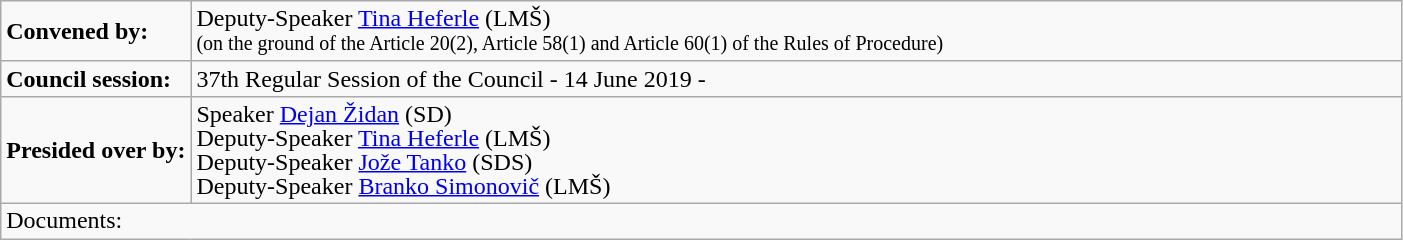<table class="wikitable" style="line-height:16px;">
<tr>
<td><strong>Convened by:</strong></td>
<td style="width:800px;">Deputy-Speaker <a href='#'>Tina Heferle</a> (LMŠ)<br><small>(on the ground of the Article 20(2), Article 58(1) and Article 60(1) of the Rules of Procedure)</small></td>
</tr>
<tr>
<td><strong>Council session:</strong></td>
<td>37th Regular Session of the Council - 14 June 2019 -</td>
</tr>
<tr>
<td><strong>Presided over by:</strong></td>
<td>Speaker <a href='#'>Dejan Židan</a> (SD)<br>Deputy-Speaker <a href='#'>Tina Heferle</a> (LMŠ)<br>Deputy-Speaker <a href='#'>Jože Tanko</a> (SDS)<br>Deputy-Speaker <a href='#'>Branko Simonovič</a> (LMŠ)</td>
</tr>
<tr>
<td colspan="2">Documents:</td>
</tr>
</table>
